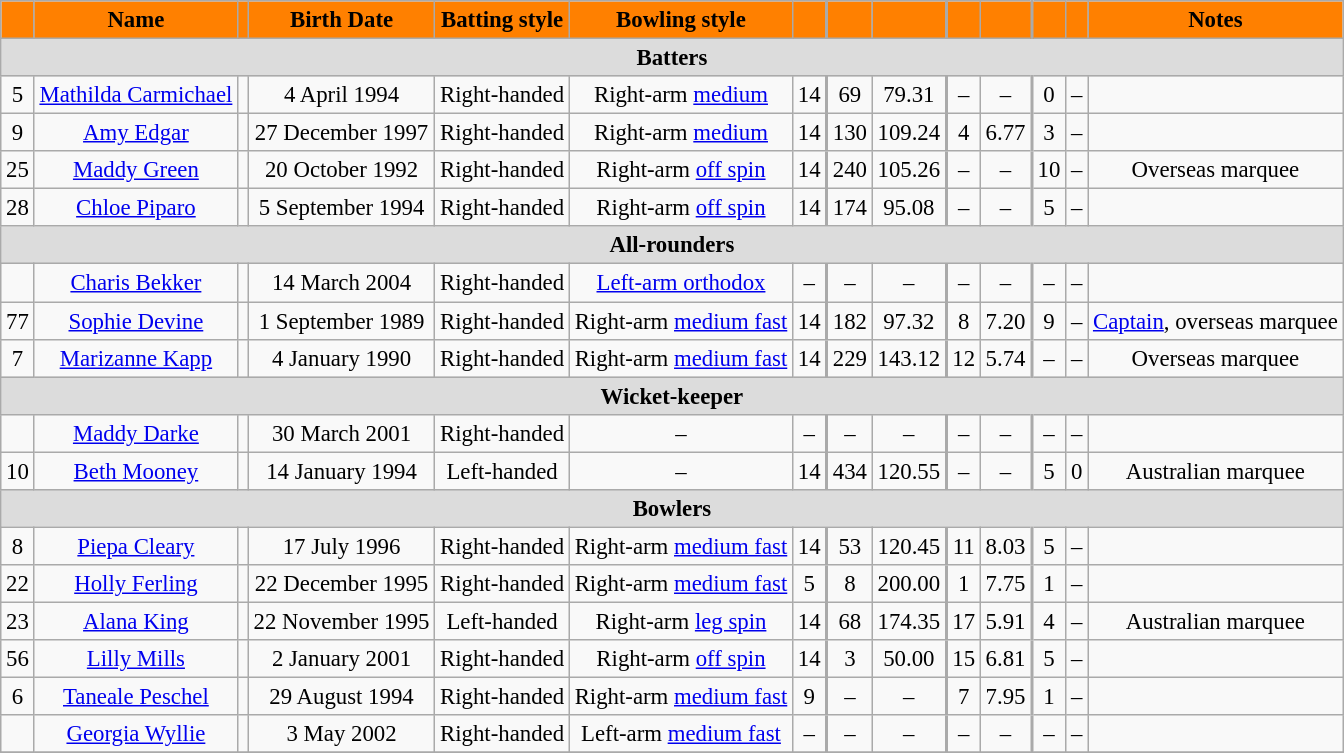<table class="wikitable" style="font-size:95%;">
<tr>
<th style="background:#ff8000; color:black;"></th>
<th style="background:#ff8000; color:black;">Name</th>
<th style="background:#ff8000; color:black;"></th>
<th style="background:#ff8000; color:black;">Birth Date</th>
<th style="background:#ff8000; color:black;">Batting style</th>
<th style="background:#ff8000; color:black;">Bowling style</th>
<th style="background:#ff8000; color:black;"></th>
<th style="background:#ff8000; color:black; border-left-width: 2px;"></th>
<th style="background:#ff8000; color:black;"></th>
<th style="background:#ff8000; color:black; border-left-width: 2px;"></th>
<th style="background:#ff8000; color:black;"></th>
<th style="background:#ff8000; color:black; border-left-width: 2px;"></th>
<th style="background:#ff8000; color:black;"></th>
<th style="background:#ff8000; color:black;">Notes</th>
</tr>
<tr>
<th colspan="14" style="background: #DCDCDC; text-align:center;">Batters</th>
</tr>
<tr align="center">
<td>5</td>
<td><a href='#'>Mathilda Carmichael</a></td>
<td></td>
<td>4 April 1994</td>
<td>Right-handed</td>
<td>Right-arm <a href='#'>medium</a></td>
<td>14</td>
<td style="border-left-width: 2px">69</td>
<td>79.31</td>
<td style="border-left-width: 2px">–</td>
<td>–</td>
<td style="border-left-width: 2px">0</td>
<td>–</td>
<td></td>
</tr>
<tr align="center">
<td>9</td>
<td><a href='#'>Amy Edgar</a></td>
<td></td>
<td>27 December 1997</td>
<td>Right-handed</td>
<td>Right-arm <a href='#'>medium</a></td>
<td>14</td>
<td style="border-left-width: 2px">130</td>
<td>109.24</td>
<td style="border-left-width: 2px">4</td>
<td>6.77</td>
<td style="border-left-width: 2px">3</td>
<td>–</td>
<td></td>
</tr>
<tr align="center">
<td>25</td>
<td><a href='#'>Maddy Green</a></td>
<td></td>
<td>20 October 1992</td>
<td>Right-handed</td>
<td>Right-arm <a href='#'>off spin</a></td>
<td>14</td>
<td style="border-left-width: 2px">240</td>
<td>105.26</td>
<td style="border-left-width: 2px">–</td>
<td>–</td>
<td style="border-left-width: 2px">10</td>
<td>–</td>
<td>Overseas marquee</td>
</tr>
<tr align="center">
<td>28</td>
<td><a href='#'>Chloe Piparo</a></td>
<td></td>
<td>5 September 1994</td>
<td>Right-handed</td>
<td>Right-arm <a href='#'>off spin</a></td>
<td>14</td>
<td style="border-left-width: 2px">174</td>
<td>95.08</td>
<td style="border-left-width: 2px">–</td>
<td>–</td>
<td style="border-left-width: 2px">5</td>
<td>–</td>
<td></td>
</tr>
<tr>
<th colspan="14" style="background: #DCDCDC; text-align:center;">All-rounders</th>
</tr>
<tr align="center">
<td></td>
<td><a href='#'>Charis Bekker</a></td>
<td></td>
<td>14 March 2004</td>
<td>Right-handed</td>
<td><a href='#'>Left-arm orthodox</a></td>
<td>–</td>
<td style="border-left-width: 2px">–</td>
<td>–</td>
<td style="border-left-width: 2px">–</td>
<td>–</td>
<td style="border-left-width: 2px">–</td>
<td>–</td>
<td></td>
</tr>
<tr align="center">
<td>77</td>
<td><a href='#'>Sophie Devine</a></td>
<td></td>
<td>1 September 1989</td>
<td>Right-handed</td>
<td>Right-arm <a href='#'>medium fast</a></td>
<td>14</td>
<td style="border-left-width: 2px">182</td>
<td>97.32</td>
<td style="border-left-width: 2px">8</td>
<td>7.20</td>
<td style="border-left-width: 2px">9</td>
<td>–</td>
<td><a href='#'>Captain</a>, overseas marquee</td>
</tr>
<tr align="center">
<td>7</td>
<td><a href='#'>Marizanne Kapp</a></td>
<td></td>
<td>4 January 1990</td>
<td>Right-handed</td>
<td>Right-arm <a href='#'>medium fast</a></td>
<td>14</td>
<td style="border-left-width: 2px">229</td>
<td>143.12</td>
<td style="border-left-width: 2px">12</td>
<td>5.74</td>
<td style="border-left-width: 2px">–</td>
<td>–</td>
<td>Overseas marquee</td>
</tr>
<tr>
<th colspan="14" style="background: #DCDCDC; text-align:center;">Wicket-keeper</th>
</tr>
<tr align="center">
<td></td>
<td><a href='#'>Maddy Darke</a></td>
<td></td>
<td>30 March 2001</td>
<td>Right-handed</td>
<td>–</td>
<td>–</td>
<td style="border-left-width: 2px">–</td>
<td>–</td>
<td style="border-left-width: 2px">–</td>
<td>–</td>
<td style="border-left-width: 2px">–</td>
<td>–</td>
<td></td>
</tr>
<tr align="center">
<td>10</td>
<td><a href='#'>Beth Mooney</a></td>
<td></td>
<td>14 January 1994</td>
<td>Left-handed</td>
<td>–</td>
<td>14</td>
<td style="border-left-width: 2px">434</td>
<td>120.55</td>
<td style="border-left-width: 2px">–</td>
<td>–</td>
<td style="border-left-width: 2px">5</td>
<td>0</td>
<td>Australian marquee</td>
</tr>
<tr>
<th colspan="14" style="background: #DCDCDC; text-align:center;">Bowlers</th>
</tr>
<tr align="center">
<td>8</td>
<td><a href='#'>Piepa Cleary</a></td>
<td></td>
<td>17 July 1996</td>
<td>Right-handed</td>
<td>Right-arm <a href='#'>medium fast</a></td>
<td>14</td>
<td style="border-left-width: 2px">53</td>
<td>120.45</td>
<td style="border-left-width: 2px">11</td>
<td>8.03</td>
<td style="border-left-width: 2px">5</td>
<td>–</td>
<td></td>
</tr>
<tr align="center">
<td>22</td>
<td><a href='#'>Holly Ferling</a></td>
<td></td>
<td>22 December 1995</td>
<td>Right-handed</td>
<td>Right-arm <a href='#'>medium fast</a></td>
<td>5</td>
<td style="border-left-width: 2px">8</td>
<td>200.00</td>
<td style="border-left-width: 2px">1</td>
<td>7.75</td>
<td style="border-left-width: 2px">1</td>
<td>–</td>
<td></td>
</tr>
<tr align="center">
<td>23</td>
<td><a href='#'>Alana King</a></td>
<td></td>
<td>22 November 1995</td>
<td>Left-handed</td>
<td>Right-arm <a href='#'>leg spin</a></td>
<td>14</td>
<td style="border-left-width: 2px">68</td>
<td>174.35</td>
<td style="border-left-width: 2px">17</td>
<td>5.91</td>
<td style="border-left-width: 2px">4</td>
<td>–</td>
<td>Australian marquee</td>
</tr>
<tr align="center">
<td>56</td>
<td><a href='#'>Lilly Mills</a></td>
<td></td>
<td>2 January 2001</td>
<td>Right-handed</td>
<td>Right-arm <a href='#'>off spin</a></td>
<td>14</td>
<td style="border-left-width: 2px">3</td>
<td>50.00</td>
<td style="border-left-width: 2px">15</td>
<td>6.81</td>
<td style="border-left-width: 2px">5</td>
<td>–</td>
<td></td>
</tr>
<tr align="center">
<td>6</td>
<td><a href='#'>Taneale Peschel</a></td>
<td></td>
<td>29 August 1994</td>
<td>Right-handed</td>
<td>Right-arm <a href='#'>medium fast</a></td>
<td>9</td>
<td style="border-left-width: 2px">–</td>
<td>–</td>
<td style="border-left-width: 2px">7</td>
<td>7.95</td>
<td style="border-left-width: 2px">1</td>
<td>–</td>
<td></td>
</tr>
<tr align="center">
<td></td>
<td><a href='#'>Georgia Wyllie</a></td>
<td></td>
<td>3 May 2002</td>
<td>Right-handed</td>
<td>Left-arm <a href='#'>medium fast</a></td>
<td>–</td>
<td style="border-left-width: 2px">–</td>
<td>–</td>
<td style="border-left-width: 2px">–</td>
<td>–</td>
<td style="border-left-width: 2px">–</td>
<td>–</td>
<td></td>
</tr>
<tr>
</tr>
</table>
